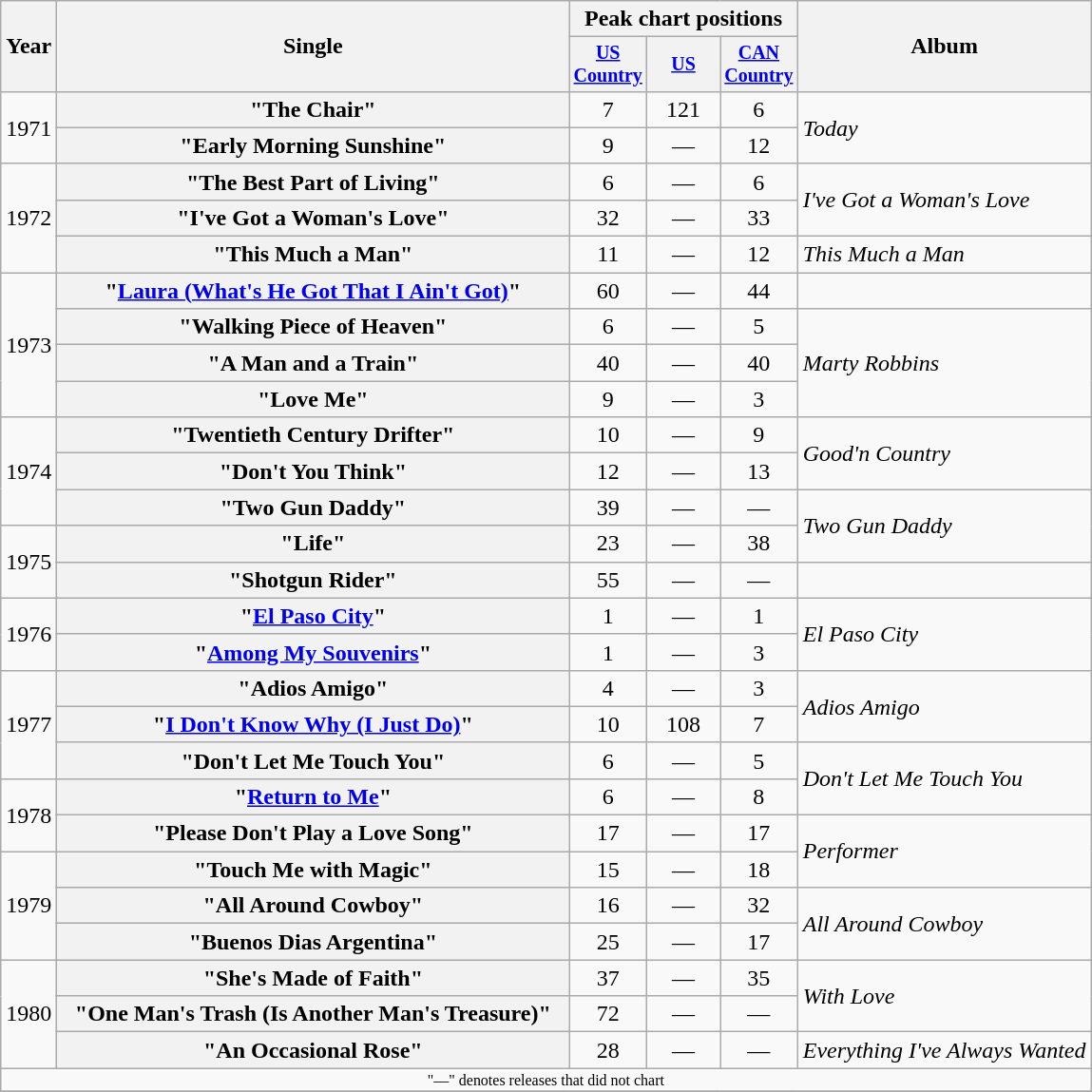<table class="wikitable plainrowheaders" style="text-align:center;">
<tr>
<th rowspan="2">Year</th>
<th rowspan="2" style="width:22em;">Single</th>
<th colspan="3">Peak chart positions</th>
<th rowspan="2">Album</th>
</tr>
<tr style="font-size:smaller;">
<th width="45"><a href='#'>US Country</a><br></th>
<th width="45"><a href='#'>US</a><br></th>
<th width="45"><a href='#'>CAN Country</a><br></th>
</tr>
<tr>
<td rowspan="2">1971</td>
<th scope="row">"The Chair"</th>
<td>7</td>
<td>121</td>
<td>6</td>
<td align="left" rowspan="2"><em>Today</em></td>
</tr>
<tr>
<th scope="row">"Early Morning Sunshine"</th>
<td>9</td>
<td>—</td>
<td>12</td>
</tr>
<tr>
<td rowspan="3">1972</td>
<th scope="row">"The Best Part of Living"</th>
<td>6</td>
<td>—</td>
<td>6</td>
<td align="left" rowspan="2"><em>I've Got a Woman's Love</em></td>
</tr>
<tr>
<th scope="row">"I've Got a Woman's Love"</th>
<td>32</td>
<td>—</td>
<td>33</td>
</tr>
<tr>
<th scope="row">"This Much a Man"</th>
<td>11</td>
<td>—</td>
<td>12</td>
<td align="left"><em>This Much a Man</em></td>
</tr>
<tr>
<td rowspan="4">1973</td>
<th scope="row">"<a href='#'>Laura (What's He Got That I Ain't Got)</a>"</th>
<td>60</td>
<td>—</td>
<td>44</td>
<td></td>
</tr>
<tr>
<th scope="row">"Walking Piece of Heaven"</th>
<td>6</td>
<td>—</td>
<td>5</td>
<td align="left" rowspan="3"><em>Marty Robbins</em></td>
</tr>
<tr>
<th scope="row">"A Man and a Train"</th>
<td>40</td>
<td>—</td>
<td>40</td>
</tr>
<tr>
<th scope="row">"Love Me"</th>
<td>9</td>
<td>—</td>
<td>3</td>
</tr>
<tr>
<td rowspan="3">1974</td>
<th scope="row">"Twentieth Century Drifter"</th>
<td>10</td>
<td>—</td>
<td>9</td>
<td align="left" rowspan="2"><em>Good'n Country</em></td>
</tr>
<tr>
<th scope="row">"Don't You Think"</th>
<td>12</td>
<td>—</td>
<td>13</td>
</tr>
<tr>
<th scope="row">"Two Gun Daddy"</th>
<td>39</td>
<td>—</td>
<td>—</td>
<td align="left" rowspan="2"><em>Two Gun Daddy</em></td>
</tr>
<tr>
<td rowspan="2">1975</td>
<th scope="row">"Life"</th>
<td>23</td>
<td>—</td>
<td>38</td>
</tr>
<tr>
<th scope="row">"Shotgun Rider"</th>
<td>55</td>
<td>—</td>
<td>—</td>
<td></td>
</tr>
<tr>
<td rowspan="2">1976</td>
<th scope="row">"<a href='#'>El Paso City</a>"</th>
<td>1</td>
<td>—</td>
<td>1</td>
<td align="left" rowspan="2"><em>El Paso City</em></td>
</tr>
<tr>
<th scope="row">"<a href='#'>Among My Souvenirs</a>"</th>
<td>1</td>
<td>—</td>
<td>3</td>
</tr>
<tr>
<td rowspan="3">1977</td>
<th scope="row">"Adios Amigo"</th>
<td>4</td>
<td>—</td>
<td>3</td>
<td align="left" rowspan="2"><em>Adios Amigo</em></td>
</tr>
<tr>
<th scope="row">"<a href='#'>I Don't Know Why (I Just Do)</a>"</th>
<td>10</td>
<td>108</td>
<td>7</td>
</tr>
<tr>
<th scope="row">"Don't Let Me Touch You"</th>
<td>6</td>
<td>—</td>
<td>5</td>
<td align="left" rowspan="2"><em>Don't Let Me Touch You</em></td>
</tr>
<tr>
<td rowspan="2">1978</td>
<th scope="row">"<a href='#'>Return to Me</a>"</th>
<td>6</td>
<td>—</td>
<td>8</td>
</tr>
<tr>
<th scope="row">"Please Don't Play a Love Song"</th>
<td>17</td>
<td>—</td>
<td>17</td>
<td align="left" rowspan="2"><em>Performer</em></td>
</tr>
<tr>
<td rowspan="3">1979</td>
<th scope="row">"Touch Me with Magic"</th>
<td>15</td>
<td>—</td>
<td>18</td>
</tr>
<tr>
<th scope="row">"All Around Cowboy"</th>
<td>16</td>
<td>—</td>
<td>32</td>
<td align="left" rowspan="2"><em>All Around Cowboy</em></td>
</tr>
<tr>
<th scope="row">"Buenos Dias Argentina"</th>
<td>25</td>
<td>—</td>
<td>17</td>
</tr>
<tr>
<td rowspan="3">1980</td>
<th scope="row">"She's Made of Faith"</th>
<td>37</td>
<td>—</td>
<td>35</td>
<td align="left" rowspan="2"><em>With Love</em></td>
</tr>
<tr>
<th scope="row">"One Man's Trash (Is Another Man's Treasure)"</th>
<td>72</td>
<td>—</td>
<td>—</td>
</tr>
<tr>
<th scope="row">"An Occasional Rose"</th>
<td>28</td>
<td>—</td>
<td>—</td>
<td align="left"><em>Everything I've Always Wanted</em></td>
</tr>
<tr>
<td colspan="6" style="font-size:8pt">"—" denotes releases that did not chart</td>
</tr>
<tr>
</tr>
</table>
